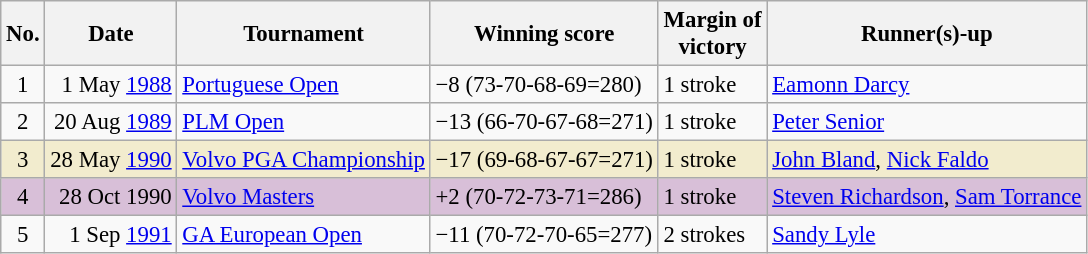<table class="wikitable" style="font-size:95%;">
<tr>
<th>No.</th>
<th>Date</th>
<th>Tournament</th>
<th>Winning score</th>
<th>Margin of<br>victory</th>
<th>Runner(s)-up</th>
</tr>
<tr>
<td align=center>1</td>
<td align=right>1 May <a href='#'>1988</a></td>
<td><a href='#'>Portuguese Open</a></td>
<td>−8 (73-70-68-69=280)</td>
<td>1 stroke</td>
<td> <a href='#'>Eamonn Darcy</a></td>
</tr>
<tr>
<td align=center>2</td>
<td align=right>20 Aug <a href='#'>1989</a></td>
<td><a href='#'>PLM Open</a></td>
<td>−13 (66-70-67-68=271)</td>
<td>1 stroke</td>
<td> <a href='#'>Peter Senior</a></td>
</tr>
<tr style="background:#f2ecce;">
<td align=center>3</td>
<td align=right>28 May <a href='#'>1990</a></td>
<td><a href='#'>Volvo PGA Championship</a></td>
<td>−17 (69-68-67-67=271)</td>
<td>1 stroke</td>
<td> <a href='#'>John Bland</a>,  <a href='#'>Nick Faldo</a></td>
</tr>
<tr style="background:thistle">
<td align=center>4</td>
<td align=right>28 Oct 1990</td>
<td><a href='#'>Volvo Masters</a></td>
<td>+2 (70-72-73-71=286)</td>
<td>1 stroke</td>
<td> <a href='#'>Steven Richardson</a>,  <a href='#'>Sam Torrance</a></td>
</tr>
<tr>
<td align=center>5</td>
<td align=right>1 Sep <a href='#'>1991</a></td>
<td><a href='#'>GA European Open</a></td>
<td>−11 (70-72-70-65=277)</td>
<td>2 strokes</td>
<td> <a href='#'>Sandy Lyle</a></td>
</tr>
</table>
